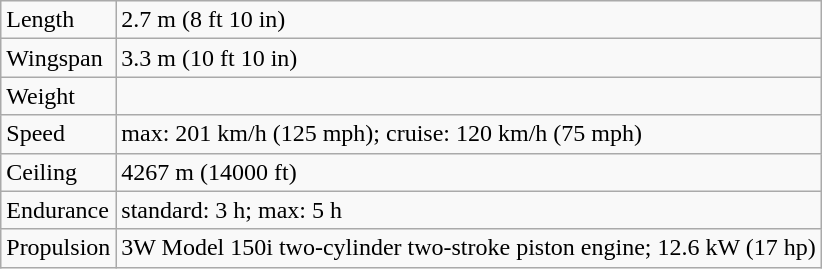<table class="wikitable">
<tr>
<td>Length</td>
<td>2.7 m (8 ft 10 in) </td>
</tr>
<tr>
<td>Wingspan</td>
<td>3.3 m (10 ft 10 in)  </td>
</tr>
<tr>
<td>Weight</td>
<td></td>
</tr>
<tr>
<td>Speed</td>
<td>max: 201 km/h (125 mph); cruise: 120 km/h (75 mph) </td>
</tr>
<tr>
<td>Ceiling</td>
<td>4267 m (14000 ft) </td>
</tr>
<tr>
<td>Endurance</td>
<td>standard: 3 h; max: 5 h  </td>
</tr>
<tr>
<td>Propulsion</td>
<td>3W Model 150i two-cylinder two-stroke piston engine; 12.6 kW (17 hp) </td>
</tr>
</table>
